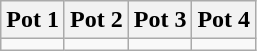<table class="wikitable">
<tr>
<th>Pot 1</th>
<th>Pot 2</th>
<th>Pot 3</th>
<th>Pot 4</th>
</tr>
<tr valign=top>
<td></td>
<td></td>
<td></td>
<td></td>
</tr>
</table>
